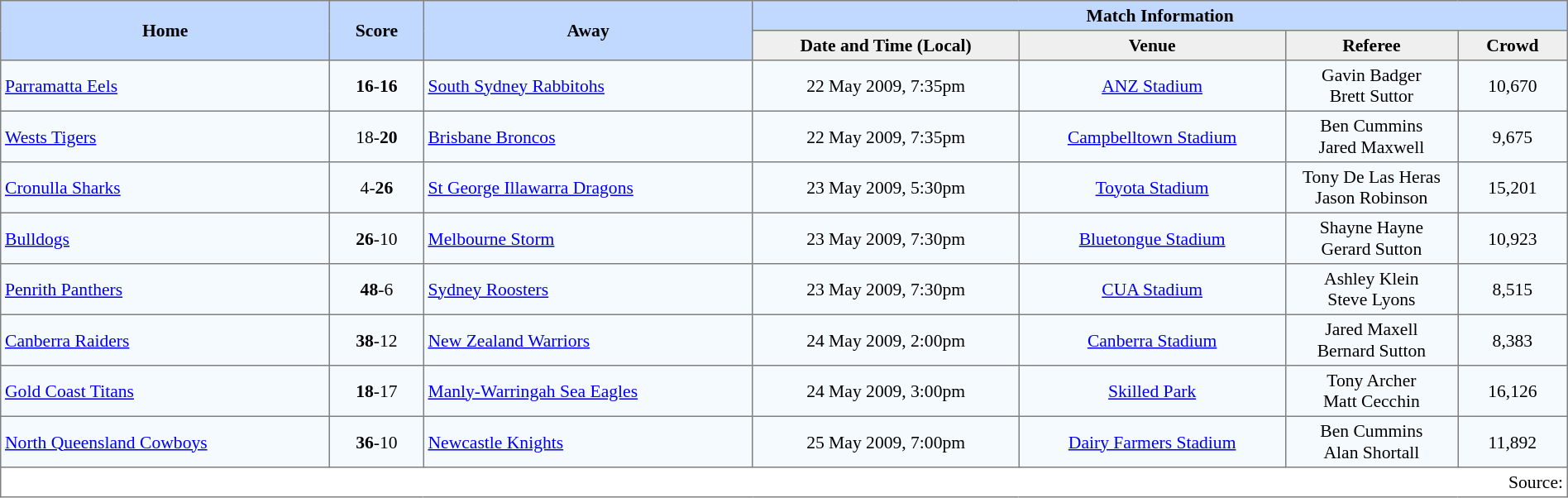<table border="1" cellpadding="3" cellspacing="0" style="border-collapse:collapse; font-size:90%; width:100%;">
<tr style="background:#c1d8ff;">
<th rowspan="2" style="width:21%;">Home</th>
<th rowspan="2" style="width:6%;">Score</th>
<th rowspan="2" style="width:21%;">Away</th>
<th colspan=6>Match Information</th>
</tr>
<tr style="background:#efefef;">
<th width=17%>Date and Time (Local)</th>
<th width=17%>Venue</th>
<th width=11%>Referee</th>
<th width=7%>Crowd</th>
</tr>
<tr style="text-align:center; background:#f5faff;">
<td align=left> <a href='#'>Parramatta Eels</a></td>
<td><strong>16</strong>-<strong>16</strong></td>
<td align=left> <a href='#'>South Sydney Rabbitohs</a></td>
<td>22 May 2009, 7:35pm</td>
<td><a href='#'>ANZ Stadium</a></td>
<td>Gavin Badger<br>Brett Suttor</td>
<td>10,670</td>
</tr>
<tr style="text-align:center; background:#f5faff;">
<td align=left> <a href='#'>Wests Tigers</a></td>
<td>18-<strong>20</strong></td>
<td align=left> <a href='#'>Brisbane Broncos</a></td>
<td>22 May 2009, 7:35pm</td>
<td><a href='#'>Campbelltown Stadium</a></td>
<td>Ben Cummins<br>Jared Maxwell</td>
<td>9,675</td>
</tr>
<tr style="text-align:center; background:#f5faff;">
<td align=left> <a href='#'>Cronulla Sharks</a></td>
<td>4-<strong>26</strong></td>
<td align=left> <a href='#'>St George Illawarra Dragons</a></td>
<td>23 May 2009, 5:30pm</td>
<td><a href='#'>Toyota Stadium</a></td>
<td>Tony De Las Heras<br>Jason Robinson</td>
<td>15,201</td>
</tr>
<tr style="text-align:center; background:#f5faff;">
<td align=left> <a href='#'>Bulldogs</a></td>
<td><strong>26</strong>-10</td>
<td align=left> <a href='#'>Melbourne Storm</a></td>
<td>23 May 2009, 7:30pm</td>
<td><a href='#'>Bluetongue Stadium</a></td>
<td>Shayne Hayne<br>Gerard Sutton</td>
<td>10,923</td>
</tr>
<tr style="text-align:center; background:#f5faff;">
<td align=left> <a href='#'>Penrith Panthers</a></td>
<td><strong>48</strong>-6</td>
<td align=left> <a href='#'>Sydney Roosters</a></td>
<td>23 May 2009, 7:30pm</td>
<td><a href='#'>CUA Stadium</a></td>
<td>Ashley Klein<br>Steve Lyons</td>
<td>8,515</td>
</tr>
<tr style="text-align:center; background:#f5faff;">
<td align=left> <a href='#'>Canberra Raiders</a></td>
<td><strong>38</strong>-12</td>
<td align=left> <a href='#'>New Zealand Warriors</a></td>
<td>24 May 2009, 2:00pm</td>
<td><a href='#'>Canberra Stadium</a></td>
<td>Jared Maxell<br>Bernard Sutton</td>
<td>8,383</td>
</tr>
<tr style="text-align:center; background:#f5faff;">
<td align=left> <a href='#'>Gold Coast Titans</a></td>
<td><strong>18</strong>-17</td>
<td align=left> <a href='#'>Manly-Warringah Sea Eagles</a></td>
<td>24 May 2009, 3:00pm</td>
<td><a href='#'>Skilled Park</a></td>
<td>Tony Archer<br>Matt Cecchin</td>
<td>16,126</td>
</tr>
<tr style="text-align:center; background:#f5faff;">
<td align=left> <a href='#'>North Queensland Cowboys</a></td>
<td><strong>36</strong>-10</td>
<td align=left> <a href='#'>Newcastle Knights</a></td>
<td>25 May 2009, 7:00pm</td>
<td><a href='#'>Dairy Farmers Stadium</a></td>
<td>Ben Cummins<br>Alan Shortall</td>
<td>11,892</td>
</tr>
<tr>
<td colspan="7" style="text-align:right;">Source: </td>
</tr>
</table>
